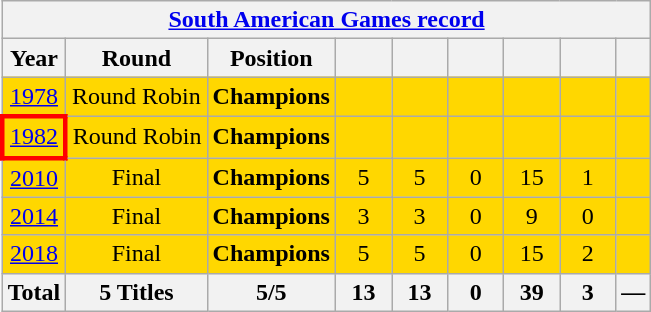<table class="wikitable" style="text-align: center;">
<tr>
<th colspan=9><a href='#'>South American Games record</a></th>
</tr>
<tr>
<th>Year</th>
<th>Round</th>
<th>Position</th>
<th width=30></th>
<th width=30></th>
<th width=30></th>
<th width=30></th>
<th width=30></th>
<th></th>
</tr>
<tr bgcolor=gold>
<td> <a href='#'>1978</a></td>
<td>Round Robin</td>
<td align="center"><strong>Champions</strong></td>
<td></td>
<td></td>
<td></td>
<td></td>
<td></td>
<td></td>
</tr>
<tr bgcolor=gold>
<td style="border: 3px solid red"> <a href='#'>1982</a></td>
<td>Round Robin</td>
<td align="center"><strong>Champions</strong></td>
<td></td>
<td></td>
<td></td>
<td></td>
<td></td>
<td></td>
</tr>
<tr bgcolor=gold>
<td> <a href='#'>2010</a></td>
<td>Final</td>
<td align="center"><strong>Champions</strong></td>
<td>5</td>
<td>5</td>
<td>0</td>
<td>15</td>
<td>1</td>
<td></td>
</tr>
<tr bgcolor=gold>
<td> <a href='#'>2014</a></td>
<td>Final</td>
<td align="center"><strong>Champions</strong></td>
<td>3</td>
<td>3</td>
<td>0</td>
<td>9</td>
<td>0</td>
<td></td>
</tr>
<tr bgcolor=gold>
<td> <a href='#'>2018</a></td>
<td>Final</td>
<td align="center"><strong>Champions</strong></td>
<td>5</td>
<td>5</td>
<td>0</td>
<td>15</td>
<td>2</td>
<td></td>
</tr>
<tr>
<th>Total</th>
<th>5 Titles</th>
<th>5/5</th>
<th>13</th>
<th>13</th>
<th>0</th>
<th>39</th>
<th>3</th>
<th>—</th>
</tr>
</table>
